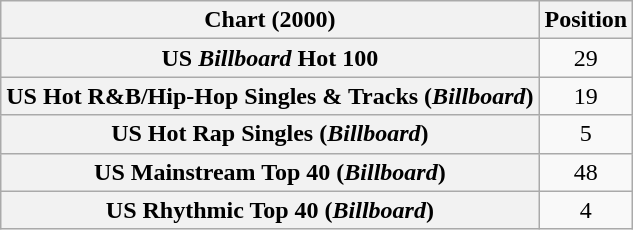<table class="wikitable sortable plainrowheaders" style="text-align:center">
<tr>
<th scope="col">Chart (2000)</th>
<th scope="col">Position</th>
</tr>
<tr>
<th scope="row">US <em>Billboard</em> Hot 100</th>
<td>29</td>
</tr>
<tr>
<th scope="row">US Hot R&B/Hip-Hop Singles & Tracks (<em>Billboard</em>)</th>
<td>19</td>
</tr>
<tr>
<th scope="row">US Hot Rap Singles (<em>Billboard</em>)</th>
<td>5</td>
</tr>
<tr>
<th scope="row">US Mainstream Top 40 (<em>Billboard</em>)</th>
<td>48</td>
</tr>
<tr>
<th scope="row">US Rhythmic Top 40 (<em>Billboard</em>)</th>
<td>4</td>
</tr>
</table>
